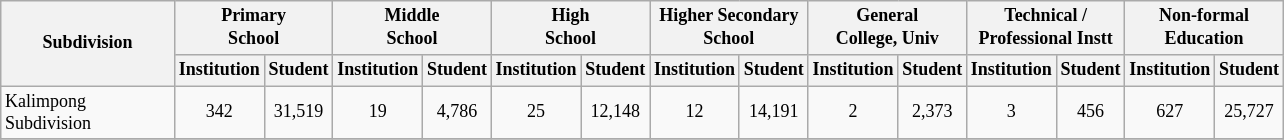<table class="wikitable" style="text-align:center;font-size: 9pt">
<tr>
<th width="110" rowspan="2">Subdivision</th>
<th colspan="2">Primary<br>School</th>
<th colspan="2">Middle<br>School</th>
<th colspan="2">High<br>School</th>
<th colspan="2">Higher Secondary<br>School</th>
<th colspan="2">General<br>College, Univ</th>
<th colspan="2">Technical /<br>Professional Instt</th>
<th colspan="2">Non-formal<br>Education</th>
</tr>
<tr>
<th width="30">Institution</th>
<th width="30">Student</th>
<th width="30">Institution</th>
<th width="30">Student</th>
<th width="30">Institution</th>
<th width="30">Student</th>
<th width="30">Institution</th>
<th width="30">Student</th>
<th width="30">Institution</th>
<th width="30">Student</th>
<th width="30">Institution</th>
<th width="30">Student</th>
<th width="30">Institution</th>
<th width="30">Student<br></th>
</tr>
<tr>
<td align=left>Kalimpong Subdivision</td>
<td align="center">342</td>
<td align="center">31,519</td>
<td align="center">19</td>
<td align="center">4,786</td>
<td align="center">25</td>
<td align="center">12,148</td>
<td align="center">12</td>
<td align="center">14,191</td>
<td align="center">2</td>
<td align="center">2,373</td>
<td align="center">3</td>
<td align="center">456</td>
<td align="center">627</td>
<td align="center">25,727</td>
</tr>
<tr>
</tr>
</table>
